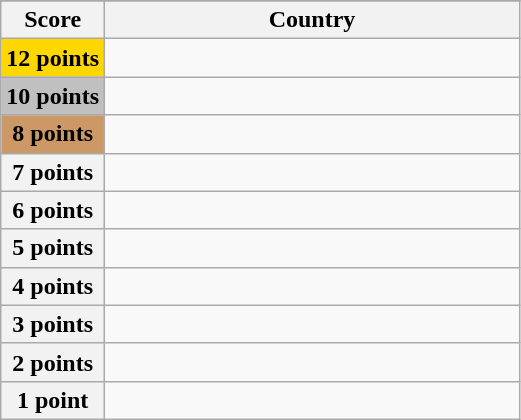<table class="wikitable">
<tr>
</tr>
<tr>
<th scope="col" width="20%">Score</th>
<th scope="col">Country</th>
</tr>
<tr>
<th scope="row" style="background:gold">12 points</th>
<td></td>
</tr>
<tr>
<th scope="row" style="background:silver">10 points</th>
<td></td>
</tr>
<tr>
<th scope="row" style="background:#CC9966">8 points</th>
<td></td>
</tr>
<tr>
<th scope="row">7 points</th>
<td></td>
</tr>
<tr>
<th scope="row">6 points</th>
<td></td>
</tr>
<tr>
<th scope="row">5 points</th>
<td></td>
</tr>
<tr>
<th scope="row">4 points</th>
<td></td>
</tr>
<tr>
<th scope="row">3 points</th>
<td></td>
</tr>
<tr>
<th scope="row">2 points</th>
<td></td>
</tr>
<tr>
<th scope="row">1 point</th>
<td></td>
</tr>
</table>
